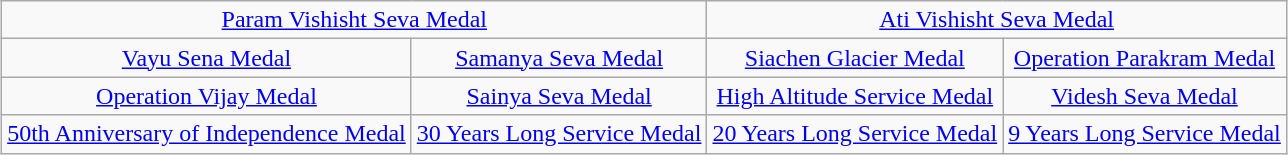<table class="wikitable" style="margin:1em auto; text-align:center;">
<tr>
<td colspan="2" align="centre"><a href='#'>Param Vishisht Seva Medal</a></td>
<td colspan="2" align="centre"><a href='#'>Ati Vishisht Seva Medal</a></td>
</tr>
<tr>
<td><a href='#'>Vayu Sena Medal</a></td>
<td><a href='#'>Samanya Seva Medal</a></td>
<td><a href='#'>Siachen Glacier Medal</a></td>
<td><a href='#'>Operation Parakram Medal</a></td>
</tr>
<tr>
<td><a href='#'>Operation Vijay Medal</a></td>
<td><a href='#'>Sainya Seva Medal</a></td>
<td><a href='#'>High Altitude Service Medal</a></td>
<td><a href='#'>Videsh Seva Medal</a></td>
</tr>
<tr>
<td><a href='#'>50th Anniversary of Independence Medal</a></td>
<td><a href='#'>30 Years Long Service Medal</a></td>
<td><a href='#'>20 Years Long Service Medal</a></td>
<td><a href='#'>9 Years Long Service Medal</a></td>
</tr>
</table>
